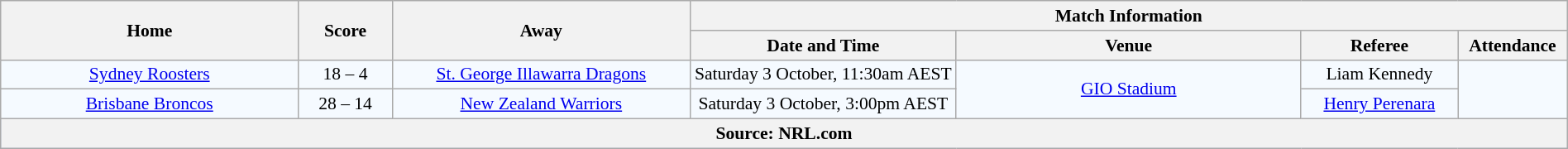<table class="wikitable" width="100%" style="border-collapse:collapse; font-size:90%; text-align:center;">
<tr>
<th rowspan="2" width="19%">Home</th>
<th rowspan="2" width="6%">Score</th>
<th rowspan="2" width="19%">Away</th>
<th colspan="4">Match Information</th>
</tr>
<tr bgcolor="#CCCCCC">
<th width="17%">Date and Time</th>
<th width="22%">Venue</th>
<th width="10%">Referee</th>
<th width="7%">Attendance</th>
</tr>
<tr bgcolor="#F5FAFF">
<td> <a href='#'>Sydney Roosters</a></td>
<td>18 – 4</td>
<td> <a href='#'>St. George Illawarra Dragons</a></td>
<td>Saturday 3 October, 11:30am AEST</td>
<td rowspan="2"><a href='#'>GIO Stadium</a></td>
<td>Liam Kennedy</td>
<td rowspan="2"></td>
</tr>
<tr bgcolor="#F5FAFF">
<td> <a href='#'>Brisbane Broncos</a></td>
<td>28 – 14</td>
<td> <a href='#'>New Zealand Warriors</a></td>
<td>Saturday 3 October, 3:00pm AEST</td>
<td><a href='#'>Henry Perenara</a></td>
</tr>
<tr bgcolor="#C1D8FF">
<th colspan="7">Source: NRL.com</th>
</tr>
</table>
